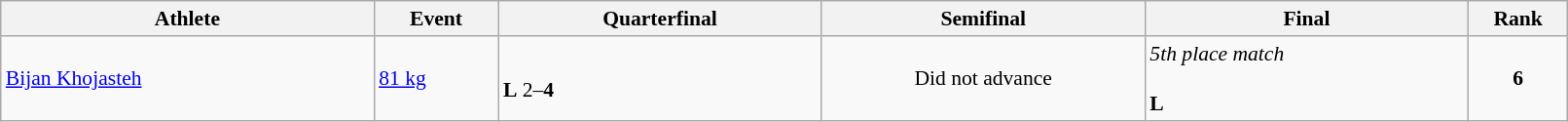<table class="wikitable" width="85%" style="text-align:left; font-size:90%">
<tr>
<th width="15%">Athlete</th>
<th width="5%">Event</th>
<th width="13%">Quarterfinal</th>
<th width="13%">Semifinal</th>
<th width="13%">Final</th>
<th width="4%">Rank</th>
</tr>
<tr>
<td><a href='#'>Bijan Khojasteh</a></td>
<td><a href='#'>81 kg</a></td>
<td><br><strong>L</strong> 2–<strong>4</strong></td>
<td align=center>Did not advance</td>
<td><em>5th place match</em><br><br><strong>L</strong> </td>
<td align=center><strong>6</strong></td>
</tr>
</table>
